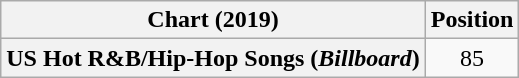<table class="wikitable plainrowheaders" style="text-align:center">
<tr>
<th scope="col">Chart (2019)</th>
<th scope="col">Position</th>
</tr>
<tr>
<th scope="row">US Hot R&B/Hip-Hop Songs (<em>Billboard</em>)</th>
<td>85</td>
</tr>
</table>
